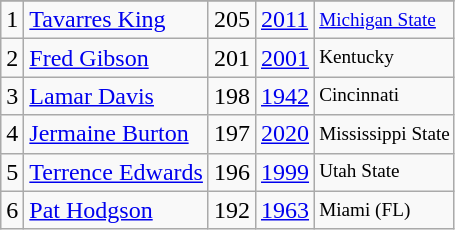<table class="wikitable">
<tr>
</tr>
<tr>
<td>1</td>
<td><a href='#'>Tavarres King</a></td>
<td>205</td>
<td><a href='#'>2011</a></td>
<td style="font-size:80%;"><a href='#'>Michigan State</a></td>
</tr>
<tr>
<td>2</td>
<td><a href='#'>Fred Gibson</a></td>
<td>201</td>
<td><a href='#'>2001</a></td>
<td style="font-size:80%;">Kentucky</td>
</tr>
<tr>
<td>3</td>
<td><a href='#'>Lamar Davis</a></td>
<td>198</td>
<td><a href='#'>1942</a></td>
<td style="font-size:80%;">Cincinnati</td>
</tr>
<tr>
<td>4</td>
<td><a href='#'>Jermaine Burton</a></td>
<td>197</td>
<td><a href='#'>2020</a></td>
<td style="font-size:80%;">Mississippi State</td>
</tr>
<tr>
<td>5</td>
<td><a href='#'>Terrence Edwards</a></td>
<td>196</td>
<td><a href='#'>1999</a></td>
<td style="font-size:80%;">Utah State</td>
</tr>
<tr>
<td>6</td>
<td><a href='#'>Pat Hodgson</a></td>
<td>192</td>
<td><a href='#'>1963</a></td>
<td style="font-size:80%;">Miami (FL)</td>
</tr>
</table>
